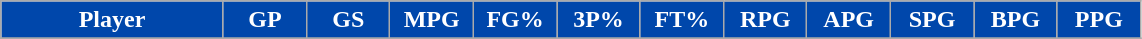<table class="wikitable sortable" style="text-align:center;">
<tr>
<th style="background:#0047AB;color:white;" width="16%">Player</th>
<th style="background:#0047AB;color:white;" width="6%">GP</th>
<th style="background:#0047AB;color:white;" width="6%">GS</th>
<th style="background:#0047AB;color:white;" width="6%">MPG</th>
<th style="background:#0047AB;color:white;" width="6%">FG%</th>
<th style="background:#0047AB;color:white;" width="6%">3P%</th>
<th style="background:#0047AB;color:white;" width="6%">FT%</th>
<th style="background:#0047AB;color:white;" width="6%">RPG</th>
<th style="background:#0047AB;color:white;" width="6%">APG</th>
<th style="background:#0047AB;color:white;" width="6%">SPG</th>
<th style="background:#0047AB;color:white;" width="6%">BPG</th>
<th style="background:#0047AB;color:white;" width="6%">PPG</th>
</tr>
<tr>
</tr>
</table>
